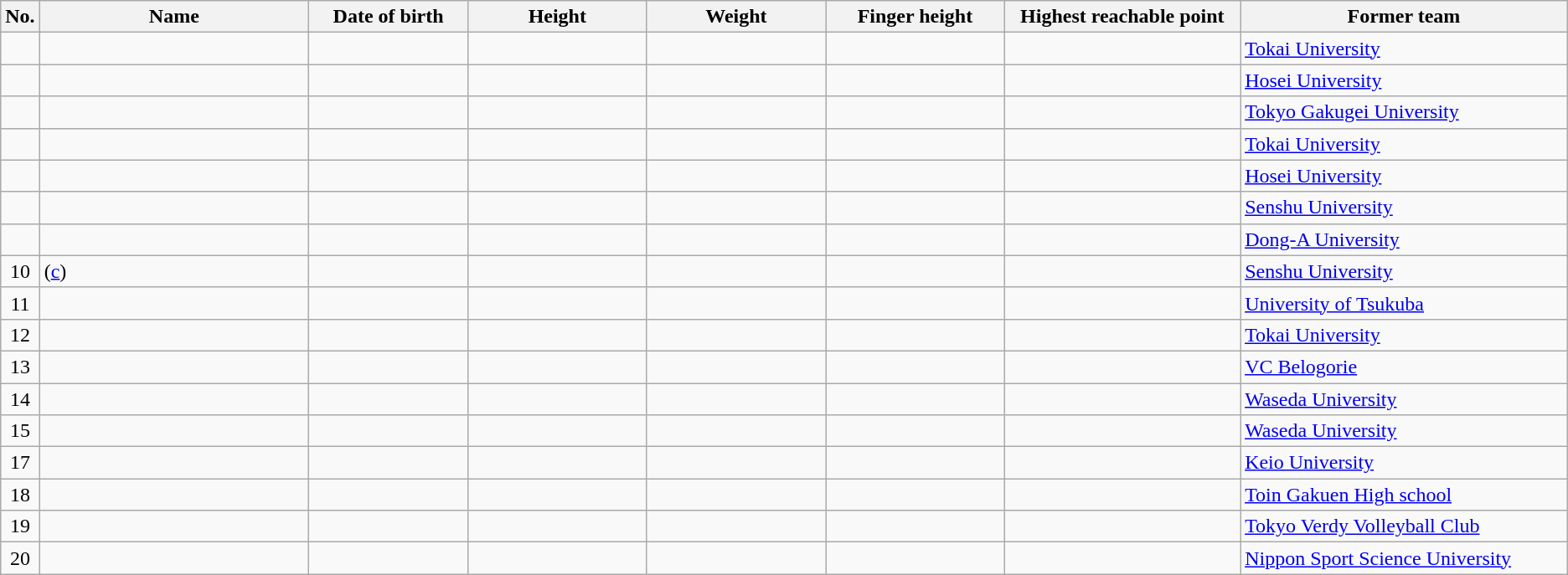<table class="wikitable sortable" style="font-size:100%; text-align:center;">
<tr>
<th>No.</th>
<th style="width:14em">Name</th>
<th style="width:8em">Date of birth</th>
<th style="width:9em">Height</th>
<th style="width:9em">Weight</th>
<th style="width:9em">Finger height</th>
<th style="width:12em">Highest reachable point</th>
<th style="width:17em">Former team</th>
</tr>
<tr>
<td></td>
<td align=left></td>
<td align=right></td>
<td></td>
<td></td>
<td></td>
<td></td>
<td align=left> <a href='#'>Tokai University</a></td>
</tr>
<tr>
<td></td>
<td align=left></td>
<td align=right></td>
<td></td>
<td></td>
<td></td>
<td></td>
<td align=left> <a href='#'>Hosei University</a></td>
</tr>
<tr>
<td></td>
<td align=left></td>
<td align=right></td>
<td></td>
<td></td>
<td></td>
<td></td>
<td align=left> <a href='#'>Tokyo Gakugei University</a></td>
</tr>
<tr>
<td></td>
<td align=left></td>
<td align=right></td>
<td></td>
<td></td>
<td></td>
<td></td>
<td align=left> <a href='#'>Tokai University</a></td>
</tr>
<tr>
<td></td>
<td align=left></td>
<td align=right></td>
<td></td>
<td></td>
<td></td>
<td></td>
<td align=left> <a href='#'>Hosei University</a></td>
</tr>
<tr>
<td></td>
<td align=left></td>
<td align=right></td>
<td></td>
<td></td>
<td></td>
<td></td>
<td align=left> <a href='#'>Senshu University</a></td>
</tr>
<tr>
<td></td>
<td align=left></td>
<td align=right></td>
<td></td>
<td></td>
<td></td>
<td></td>
<td align=left> <a href='#'>Dong-A University</a></td>
</tr>
<tr>
<td>10</td>
<td align=left> (<a href='#'>c</a>)</td>
<td align=right></td>
<td></td>
<td></td>
<td></td>
<td></td>
<td align=left> <a href='#'>Senshu University</a></td>
</tr>
<tr>
<td>11</td>
<td align=left></td>
<td align=right></td>
<td></td>
<td></td>
<td></td>
<td></td>
<td align=left> <a href='#'>University of Tsukuba</a></td>
</tr>
<tr>
<td>12</td>
<td align=left></td>
<td align=right></td>
<td></td>
<td></td>
<td></td>
<td></td>
<td align=left> <a href='#'>Tokai University</a></td>
</tr>
<tr>
<td>13</td>
<td align=left></td>
<td align=right></td>
<td></td>
<td></td>
<td></td>
<td></td>
<td align=left> <a href='#'>VC Belogorie</a></td>
</tr>
<tr>
<td>14</td>
<td align=left></td>
<td align=right></td>
<td></td>
<td></td>
<td></td>
<td></td>
<td align=left> <a href='#'>Waseda University</a></td>
</tr>
<tr>
<td>15</td>
<td align=left></td>
<td align=right></td>
<td></td>
<td></td>
<td></td>
<td></td>
<td align=left> <a href='#'>Waseda University</a></td>
</tr>
<tr>
<td>17</td>
<td align=left></td>
<td align=right></td>
<td></td>
<td></td>
<td></td>
<td></td>
<td align=left> <a href='#'>Keio University</a></td>
</tr>
<tr>
<td>18</td>
<td align=left></td>
<td align=right></td>
<td></td>
<td></td>
<td></td>
<td></td>
<td align=left> <a href='#'>Toin Gakuen High school</a></td>
</tr>
<tr>
<td>19</td>
<td align=left></td>
<td align=right></td>
<td></td>
<td></td>
<td></td>
<td></td>
<td align=left> <a href='#'>Tokyo Verdy Volleyball Club</a></td>
</tr>
<tr>
<td>20</td>
<td align=left></td>
<td align=right></td>
<td></td>
<td></td>
<td></td>
<td></td>
<td align=left> <a href='#'>Nippon Sport Science University</a></td>
</tr>
</table>
